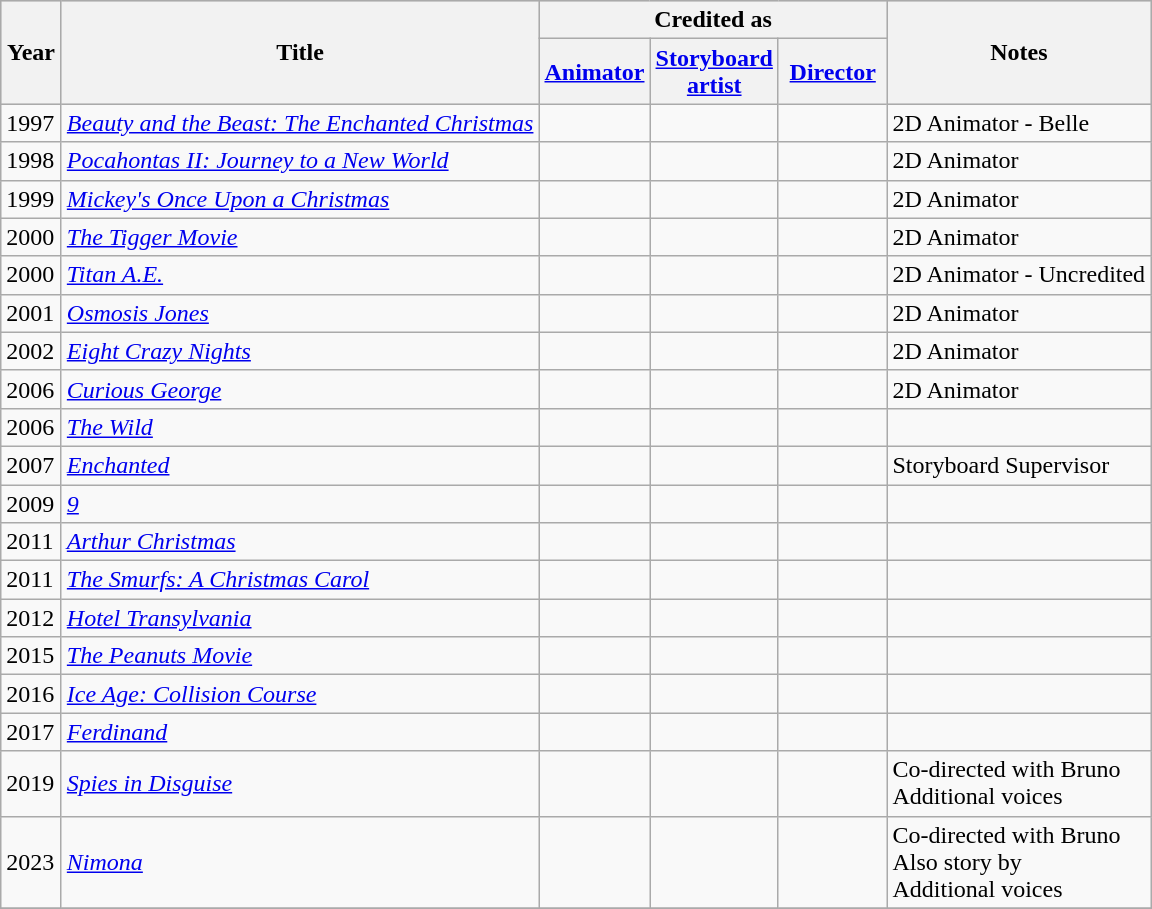<table class="wikitable">
<tr style="background:#ccc; text-align:center;">
<th rowspan="2" style="width:33px;">Year</th>
<th rowspan="2">Title</th>
<th colspan="3">Credited as</th>
<th rowspan="2">Notes</th>
</tr>
<tr>
<th width="65"><a href='#'>Animator</a></th>
<th width="65"><a href='#'>Storyboard artist</a></th>
<th width="65"><a href='#'>Director</a></th>
</tr>
<tr>
<td>1997</td>
<td><em><a href='#'>Beauty and the Beast: The Enchanted Christmas</a></em></td>
<td></td>
<td></td>
<td></td>
<td>2D Animator - Belle</td>
</tr>
<tr>
<td>1998</td>
<td><em><a href='#'>Pocahontas II: Journey to a New World</a></em></td>
<td></td>
<td></td>
<td></td>
<td>2D Animator</td>
</tr>
<tr>
<td>1999</td>
<td><em><a href='#'>Mickey's Once Upon a Christmas</a></em></td>
<td></td>
<td></td>
<td></td>
<td>2D Animator</td>
</tr>
<tr>
<td>2000</td>
<td><em><a href='#'>The Tigger Movie</a></em></td>
<td></td>
<td></td>
<td></td>
<td>2D Animator</td>
</tr>
<tr>
<td>2000</td>
<td><em><a href='#'>Titan A.E.</a></em></td>
<td></td>
<td></td>
<td></td>
<td>2D Animator - Uncredited</td>
</tr>
<tr>
<td>2001</td>
<td><em><a href='#'>Osmosis Jones</a></em></td>
<td></td>
<td></td>
<td></td>
<td>2D Animator</td>
</tr>
<tr>
<td>2002</td>
<td><em><a href='#'>Eight Crazy Nights</a></em></td>
<td></td>
<td></td>
<td></td>
<td>2D Animator</td>
</tr>
<tr>
<td>2006</td>
<td><em><a href='#'>Curious George</a></em></td>
<td></td>
<td></td>
<td></td>
<td>2D Animator</td>
</tr>
<tr>
<td>2006</td>
<td><em><a href='#'>The Wild</a></em></td>
<td></td>
<td></td>
<td></td>
<td></td>
</tr>
<tr>
<td>2007</td>
<td><em><a href='#'>Enchanted</a></em></td>
<td></td>
<td></td>
<td></td>
<td>Storyboard Supervisor</td>
</tr>
<tr>
<td>2009</td>
<td><em><a href='#'>9</a></em></td>
<td></td>
<td></td>
<td></td>
<td></td>
</tr>
<tr>
<td>2011</td>
<td><em><a href='#'>Arthur Christmas</a></em></td>
<td></td>
<td></td>
<td></td>
<td></td>
</tr>
<tr>
<td>2011</td>
<td><em><a href='#'>The Smurfs: A Christmas Carol</a></em></td>
<td></td>
<td></td>
<td></td>
<td></td>
</tr>
<tr>
<td>2012</td>
<td><em><a href='#'>Hotel Transylvania</a></em></td>
<td></td>
<td></td>
<td></td>
<td></td>
</tr>
<tr>
<td>2015</td>
<td><em><a href='#'>The Peanuts Movie</a></em></td>
<td></td>
<td></td>
<td></td>
<td></td>
</tr>
<tr>
<td>2016</td>
<td><em><a href='#'>Ice Age: Collision Course</a></em></td>
<td></td>
<td></td>
<td></td>
<td></td>
</tr>
<tr>
<td>2017</td>
<td><em><a href='#'>Ferdinand</a></em></td>
<td></td>
<td></td>
<td></td>
<td></td>
</tr>
<tr>
<td>2019</td>
<td><em><a href='#'>Spies in Disguise</a></em></td>
<td></td>
<td></td>
<td></td>
<td>Co-directed with Bruno<br>Additional voices</td>
</tr>
<tr>
<td>2023</td>
<td><em><a href='#'>Nimona</a></em></td>
<td></td>
<td></td>
<td></td>
<td>Co-directed with Bruno<br>Also story by <br>Additional voices</td>
</tr>
<tr>
</tr>
</table>
